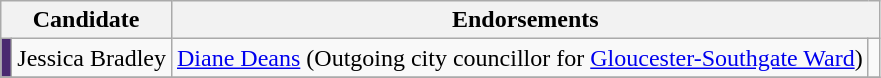<table class="wikitable">
<tr>
<th colspan="2" align="center">Candidate</th>
<th colspan="2" align="center">Endorsements</th>
</tr>
<tr>
<td style="background-color:#492970;"></td>
<td style="text-align:left;">Jessica Bradley</td>
<td><a href='#'>Diane Deans</a> (Outgoing city councillor for <a href='#'>Gloucester-Southgate Ward</a>)</td>
<td></td>
</tr>
<tr>
</tr>
</table>
